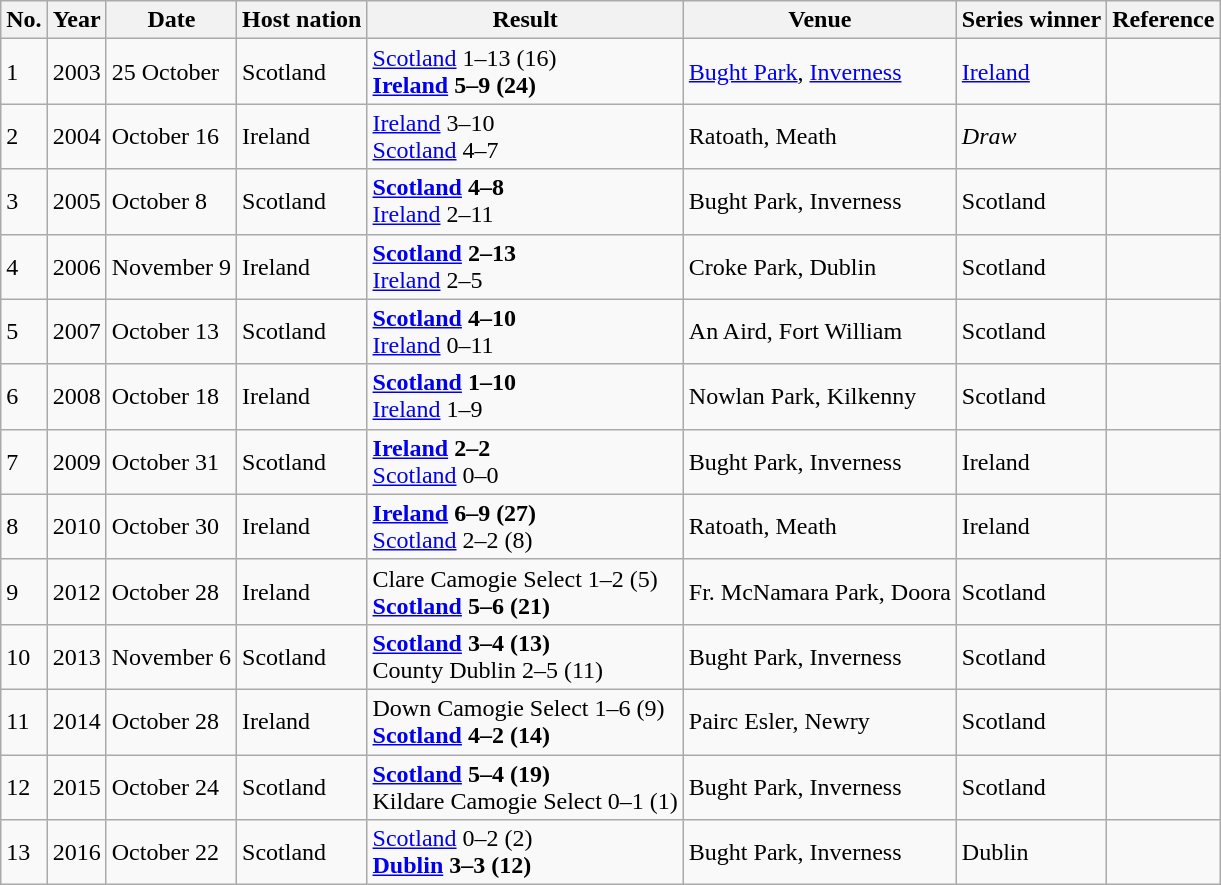<table class="wikitable">
<tr>
<th>No.</th>
<th>Year</th>
<th>Date</th>
<th>Host nation</th>
<th>Result</th>
<th>Venue</th>
<th>Series winner</th>
<th>Reference</th>
</tr>
<tr>
<td>1</td>
<td>2003</td>
<td>25 October</td>
<td>Scotland</td>
<td><a href='#'>Scotland</a> 1–13 (16)<br><strong><a href='#'>Ireland</a> 5–9 (24)</strong></td>
<td><a href='#'>Bught Park</a>, <a href='#'>Inverness</a></td>
<td> <a href='#'>Ireland</a></td>
<td></td>
</tr>
<tr>
<td>2</td>
<td>2004</td>
<td>October 16</td>
<td>Ireland</td>
<td><a href='#'>Ireland</a> 3–10 <br><a href='#'>Scotland</a> 4–7</td>
<td>Ratoath, Meath</td>
<td><em>Draw</em></td>
<td></td>
</tr>
<tr>
<td>3</td>
<td>2005</td>
<td>October 8</td>
<td>Scotland</td>
<td><strong><a href='#'>Scotland</a> 4–8</strong> <br><a href='#'>Ireland</a> 2–11</td>
<td>Bught Park, Inverness</td>
<td> Scotland</td>
<td></td>
</tr>
<tr>
<td>4</td>
<td>2006</td>
<td>November 9</td>
<td>Ireland</td>
<td><strong><a href='#'>Scotland</a> 2–13</strong> <br><a href='#'>Ireland</a> 2–5</td>
<td>Croke Park, Dublin</td>
<td> Scotland</td>
</tr>
<tr>
<td>5</td>
<td>2007</td>
<td>October 13</td>
<td>Scotland</td>
<td><strong><a href='#'>Scotland</a> 4–10</strong> <br> <a href='#'>Ireland</a> 0–11</td>
<td>An Aird, Fort William</td>
<td> Scotland</td>
<td></td>
</tr>
<tr>
<td>6</td>
<td>2008</td>
<td>October 18</td>
<td>Ireland</td>
<td><strong><a href='#'>Scotland</a> 1–10</strong> <br> <a href='#'>Ireland</a> 1–9</td>
<td>Nowlan Park, Kilkenny</td>
<td> Scotland</td>
<td></td>
</tr>
<tr>
<td>7</td>
<td>2009</td>
<td>October 31</td>
<td>Scotland</td>
<td><strong><a href='#'>Ireland</a> 2–2</strong> <br> <a href='#'>Scotland</a> 0–0</td>
<td>Bught Park, Inverness</td>
<td> Ireland</td>
<td></td>
</tr>
<tr>
<td>8</td>
<td>2010</td>
<td>October 30</td>
<td>Ireland</td>
<td><strong><a href='#'>Ireland</a> 6–9 (27)</strong> <br> <a href='#'>Scotland</a> 2–2 (8)</td>
<td>Ratoath, Meath</td>
<td> Ireland</td>
<td></td>
</tr>
<tr>
<td>9</td>
<td>2012</td>
<td>October 28</td>
<td>Ireland</td>
<td>Clare Camogie Select 1–2 (5) <br> <strong><a href='#'>Scotland</a> 5–6 (21)</strong></td>
<td>Fr. McNamara Park, Doora</td>
<td> Scotland</td>
<td></td>
</tr>
<tr>
<td>10</td>
<td>2013</td>
<td>November 6</td>
<td>Scotland</td>
<td><strong><a href='#'>Scotland</a> 3–4 (13)</strong> <br>  County Dublin 2–5 (11)</td>
<td>Bught Park, Inverness</td>
<td> Scotland</td>
<td></td>
</tr>
<tr>
<td>11</td>
<td>2014</td>
<td>October 28</td>
<td>Ireland</td>
<td>Down Camogie Select 1–6 (9) <br> <strong><a href='#'>Scotland</a> 4–2 (14)</strong></td>
<td>Pairc Esler, Newry</td>
<td> Scotland</td>
<td></td>
</tr>
<tr>
<td>12</td>
<td>2015</td>
<td>October 24</td>
<td>Scotland</td>
<td><strong><a href='#'>Scotland</a> 5–4 (19)</strong> <br>  Kildare Camogie Select  0–1 (1)</td>
<td>Bught Park, Inverness</td>
<td> Scotland</td>
<td></td>
</tr>
<tr>
<td>13</td>
<td>2016</td>
<td>October 22</td>
<td>Scotland</td>
<td><a href='#'>Scotland</a> 0–2 (2) <br><strong><a href='#'>Dublin</a> 3–3 (12)</strong></td>
<td>Bught Park, Inverness</td>
<td> Dublin</td>
<td></td>
</tr>
</table>
